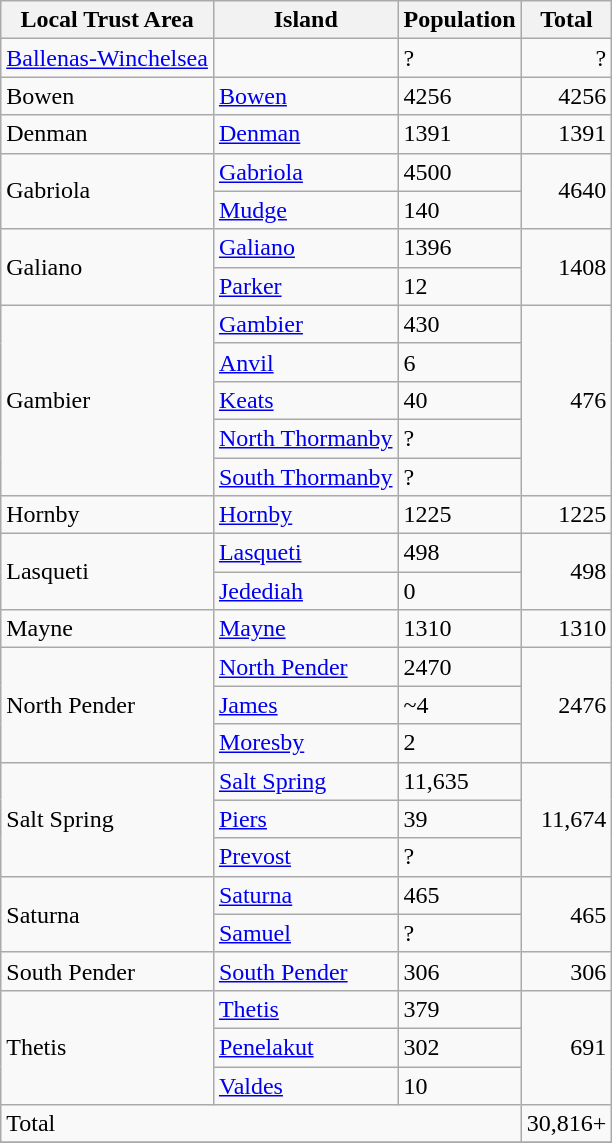<table class="wikitable">
<tr>
<th>Local Trust Area</th>
<th>Island</th>
<th>Population</th>
<th>Total</th>
</tr>
<tr>
<td><a href='#'>Ballenas-Winchelsea</a></td>
<td></td>
<td>?</td>
<td align="right">?</td>
</tr>
<tr>
<td>Bowen</td>
<td><a href='#'>Bowen</a></td>
<td>4256</td>
<td align="right">4256</td>
</tr>
<tr>
<td>Denman</td>
<td><a href='#'>Denman</a></td>
<td>1391</td>
<td align="right">1391</td>
</tr>
<tr>
<td rowspan="2">Gabriola</td>
<td><a href='#'>Gabriola</a></td>
<td>4500</td>
<td rowspan="2" align="right">4640</td>
</tr>
<tr>
<td><a href='#'>Mudge</a></td>
<td>140</td>
</tr>
<tr>
<td rowspan="2">Galiano</td>
<td><a href='#'> Galiano</a></td>
<td>1396</td>
<td rowspan="2" align="right">1408</td>
</tr>
<tr>
<td><a href='#'>Parker</a></td>
<td>12</td>
</tr>
<tr>
<td rowspan="5">Gambier</td>
<td><a href='#'>Gambier</a></td>
<td>430</td>
<td rowspan="5" align="right">476</td>
</tr>
<tr>
<td><a href='#'>Anvil</a></td>
<td>6</td>
</tr>
<tr>
<td><a href='#'>Keats</a></td>
<td>40</td>
</tr>
<tr>
<td><a href='#'>North Thormanby</a></td>
<td>?</td>
</tr>
<tr>
<td><a href='#'>South Thormanby</a></td>
<td>?</td>
</tr>
<tr>
<td>Hornby</td>
<td><a href='#'>Hornby</a></td>
<td>1225</td>
<td align="right">1225</td>
</tr>
<tr>
<td rowspan="2">Lasqueti</td>
<td><a href='#'>Lasqueti</a></td>
<td>498</td>
<td rowspan="2" align="right">498</td>
</tr>
<tr>
<td><a href='#'>Jedediah</a></td>
<td>0</td>
</tr>
<tr>
<td>Mayne</td>
<td><a href='#'>Mayne</a></td>
<td>1310</td>
<td align="right">1310</td>
</tr>
<tr>
<td rowspan="3">North Pender</td>
<td><a href='#'>North Pender</a></td>
<td>2470</td>
<td rowspan="3" align="right">2476</td>
</tr>
<tr>
<td><a href='#'>James</a></td>
<td>~4</td>
</tr>
<tr>
<td><a href='#'>Moresby</a></td>
<td>2</td>
</tr>
<tr>
<td rowspan="3">Salt Spring</td>
<td><a href='#'>Salt Spring</a></td>
<td>11,635</td>
<td rowspan="3" align="right">11,674</td>
</tr>
<tr>
<td><a href='#'>Piers</a></td>
<td>39</td>
</tr>
<tr>
<td><a href='#'>Prevost</a></td>
<td>?</td>
</tr>
<tr>
<td rowspan="2">Saturna</td>
<td><a href='#'>Saturna</a></td>
<td>465</td>
<td rowspan="2" align="right">465</td>
</tr>
<tr>
<td><a href='#'>Samuel</a></td>
<td>?</td>
</tr>
<tr>
<td>South Pender</td>
<td><a href='#'>South Pender</a></td>
<td>306</td>
<td align="right">306</td>
</tr>
<tr>
<td rowspan="3">Thetis</td>
<td><a href='#'>Thetis</a></td>
<td>379</td>
<td align="right" rowspan="3">691</td>
</tr>
<tr>
<td><a href='#'>Penelakut</a></td>
<td>302</td>
</tr>
<tr>
<td><a href='#'>Valdes</a></td>
<td>10</td>
</tr>
<tr>
<td colspan="3">Total</td>
<td align="right">30,816+</td>
</tr>
<tr>
</tr>
</table>
